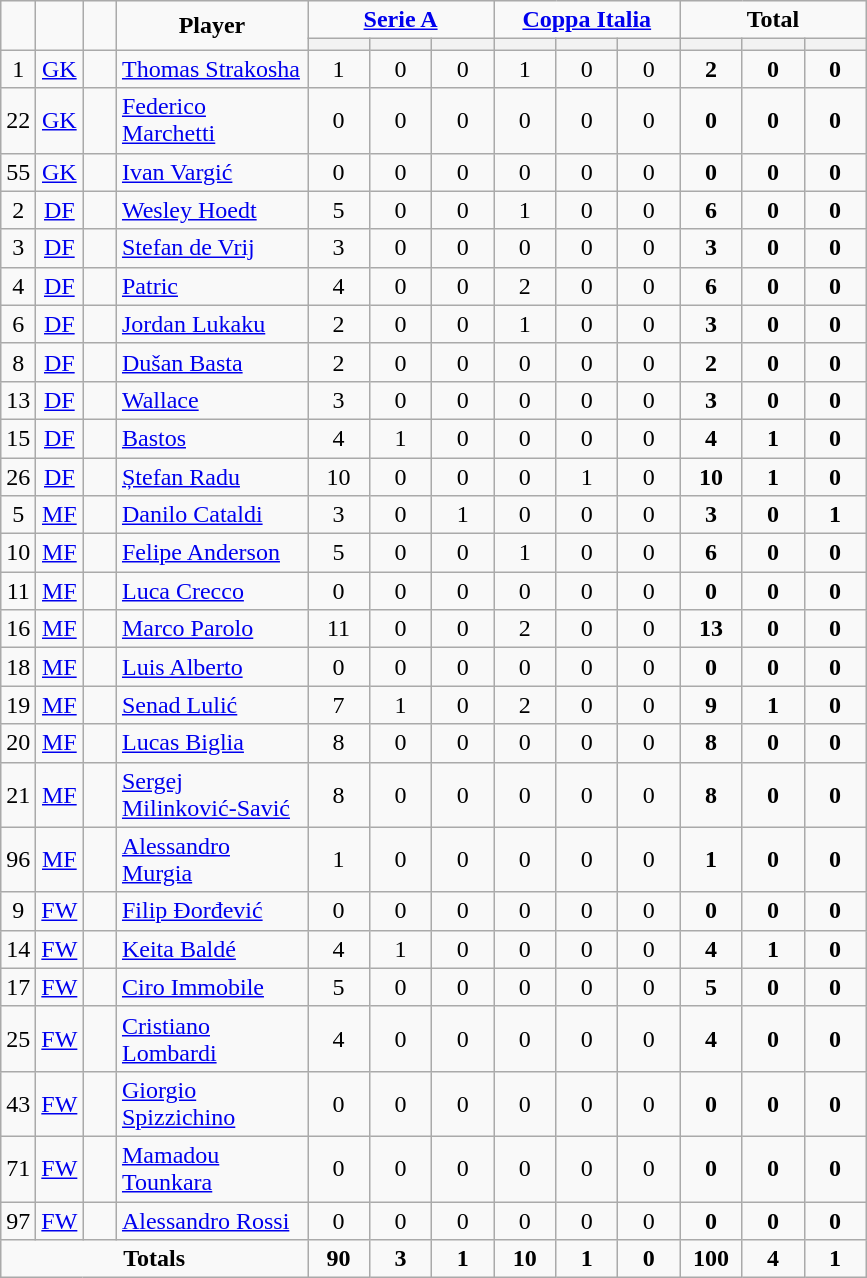<table class="wikitable" style="text-align:center;">
<tr>
<td rowspan="2" ! style="width:15px;"><strong></strong></td>
<td rowspan="2" ! style="width:15px;"><strong></strong></td>
<td rowspan="2" ! style="width:15px;"><strong></strong></td>
<td rowspan="2" ! style="width:120px;"><strong>Player</strong></td>
<td colspan="3"><strong><a href='#'>Serie A</a></strong></td>
<td colspan="3"><strong><a href='#'>Coppa Italia</a></strong></td>
<td colspan="3"><strong>Total</strong></td>
</tr>
<tr>
<th style="width:34px;" background:#fe9;"></th>
<th style="width:34px;" background:#fe9;"></th>
<th style="width:34px;" background:#ff8888;"></th>
<th style="width:34px;" background:#fe9;"></th>
<th style="width:34px;" background:#fe9;"></th>
<th style="width:34px;" background:#ff8888;"></th>
<th style="width:34px;" background:#fe9;"></th>
<th style="width:34px;" background:#fe9;"></th>
<th style="width:34px;" background:#ff8888;"></th>
</tr>
<tr>
<td>1</td>
<td><a href='#'>GK</a></td>
<td></td>
<td align=left><a href='#'>Thomas Strakosha</a></td>
<td>1</td>
<td>0</td>
<td>0</td>
<td>1</td>
<td>0</td>
<td>0</td>
<td><strong>2</strong></td>
<td><strong>0</strong></td>
<td><strong>0</strong></td>
</tr>
<tr>
<td>22</td>
<td><a href='#'>GK</a></td>
<td></td>
<td align=left><a href='#'>Federico Marchetti</a></td>
<td>0</td>
<td>0</td>
<td>0</td>
<td>0</td>
<td>0</td>
<td>0</td>
<td><strong>0</strong></td>
<td><strong>0</strong></td>
<td><strong>0</strong></td>
</tr>
<tr>
<td>55</td>
<td><a href='#'>GK</a></td>
<td></td>
<td align=left><a href='#'>Ivan Vargić</a></td>
<td>0</td>
<td>0</td>
<td>0</td>
<td>0</td>
<td>0</td>
<td>0</td>
<td><strong>0</strong></td>
<td><strong>0</strong></td>
<td><strong>0</strong></td>
</tr>
<tr>
<td>2</td>
<td><a href='#'>DF</a></td>
<td></td>
<td align=left><a href='#'>Wesley Hoedt</a></td>
<td>5</td>
<td>0</td>
<td>0</td>
<td>1</td>
<td>0</td>
<td>0</td>
<td><strong>6</strong></td>
<td><strong>0</strong></td>
<td><strong>0</strong></td>
</tr>
<tr>
<td>3</td>
<td><a href='#'>DF</a></td>
<td></td>
<td align=left><a href='#'>Stefan de Vrij</a></td>
<td>3</td>
<td>0</td>
<td>0</td>
<td>0</td>
<td>0</td>
<td>0</td>
<td><strong>3</strong></td>
<td><strong>0</strong></td>
<td><strong>0</strong></td>
</tr>
<tr>
<td>4</td>
<td><a href='#'>DF</a></td>
<td></td>
<td align=left><a href='#'>Patric</a></td>
<td>4</td>
<td>0</td>
<td>0</td>
<td>2</td>
<td>0</td>
<td>0</td>
<td><strong>6</strong></td>
<td><strong>0</strong></td>
<td><strong>0</strong></td>
</tr>
<tr>
<td>6</td>
<td><a href='#'>DF</a></td>
<td></td>
<td align=left><a href='#'>Jordan Lukaku</a></td>
<td>2</td>
<td>0</td>
<td>0</td>
<td>1</td>
<td>0</td>
<td>0</td>
<td><strong>3</strong></td>
<td><strong>0</strong></td>
<td><strong>0</strong></td>
</tr>
<tr>
<td>8</td>
<td><a href='#'>DF</a></td>
<td></td>
<td align=left><a href='#'>Dušan Basta</a></td>
<td>2</td>
<td>0</td>
<td>0</td>
<td>0</td>
<td>0</td>
<td>0</td>
<td><strong>2</strong></td>
<td><strong>0</strong></td>
<td><strong>0</strong></td>
</tr>
<tr>
<td>13</td>
<td><a href='#'>DF</a></td>
<td></td>
<td align=left><a href='#'>Wallace</a></td>
<td>3</td>
<td>0</td>
<td>0</td>
<td>0</td>
<td>0</td>
<td>0</td>
<td><strong>3</strong></td>
<td><strong>0</strong></td>
<td><strong>0</strong></td>
</tr>
<tr>
<td>15</td>
<td><a href='#'>DF</a></td>
<td></td>
<td align=left><a href='#'>Bastos</a></td>
<td>4</td>
<td>1</td>
<td>0</td>
<td>0</td>
<td>0</td>
<td>0</td>
<td><strong>4</strong></td>
<td><strong>1</strong></td>
<td><strong>0</strong></td>
</tr>
<tr>
<td>26</td>
<td><a href='#'>DF</a></td>
<td></td>
<td align=left><a href='#'>Ștefan Radu</a></td>
<td>10</td>
<td>0</td>
<td>0</td>
<td>0</td>
<td>1</td>
<td>0</td>
<td><strong>10</strong></td>
<td><strong>1</strong></td>
<td><strong>0</strong></td>
</tr>
<tr>
<td>5</td>
<td><a href='#'>MF</a></td>
<td></td>
<td align=left><a href='#'>Danilo Cataldi</a></td>
<td>3</td>
<td>0</td>
<td>1</td>
<td>0</td>
<td>0</td>
<td>0</td>
<td><strong>3</strong></td>
<td><strong>0</strong></td>
<td><strong>1</strong></td>
</tr>
<tr>
<td>10</td>
<td><a href='#'>MF</a></td>
<td></td>
<td align=left><a href='#'>Felipe Anderson</a></td>
<td>5</td>
<td>0</td>
<td>0</td>
<td>1</td>
<td>0</td>
<td>0</td>
<td><strong>6</strong></td>
<td><strong>0</strong></td>
<td><strong>0</strong></td>
</tr>
<tr>
<td>11</td>
<td><a href='#'>MF</a></td>
<td></td>
<td align=left><a href='#'>Luca Crecco</a></td>
<td>0</td>
<td>0</td>
<td>0</td>
<td>0</td>
<td>0</td>
<td>0</td>
<td><strong>0</strong></td>
<td><strong>0</strong></td>
<td><strong>0</strong></td>
</tr>
<tr>
<td>16</td>
<td><a href='#'>MF</a></td>
<td></td>
<td align=left><a href='#'>Marco Parolo</a></td>
<td>11</td>
<td>0</td>
<td>0</td>
<td>2</td>
<td>0</td>
<td>0</td>
<td><strong>13</strong></td>
<td><strong>0</strong></td>
<td><strong>0</strong></td>
</tr>
<tr>
<td>18</td>
<td><a href='#'>MF</a></td>
<td></td>
<td align=left><a href='#'>Luis Alberto</a></td>
<td>0</td>
<td>0</td>
<td>0</td>
<td>0</td>
<td>0</td>
<td>0</td>
<td><strong>0</strong></td>
<td><strong>0</strong></td>
<td><strong>0</strong></td>
</tr>
<tr>
<td>19</td>
<td><a href='#'>MF</a></td>
<td></td>
<td align=left><a href='#'>Senad Lulić</a></td>
<td>7</td>
<td>1</td>
<td>0</td>
<td>2</td>
<td>0</td>
<td>0</td>
<td><strong>9</strong></td>
<td><strong>1</strong></td>
<td><strong>0</strong></td>
</tr>
<tr>
<td>20</td>
<td><a href='#'>MF</a></td>
<td></td>
<td align=left><a href='#'>Lucas Biglia</a></td>
<td>8</td>
<td>0</td>
<td>0</td>
<td>0</td>
<td>0</td>
<td>0</td>
<td><strong>8</strong></td>
<td><strong>0</strong></td>
<td><strong>0</strong></td>
</tr>
<tr>
<td>21</td>
<td><a href='#'>MF</a></td>
<td></td>
<td align=left><a href='#'>Sergej Milinković-Savić</a></td>
<td>8</td>
<td>0</td>
<td>0</td>
<td>0</td>
<td>0</td>
<td>0</td>
<td><strong>8</strong></td>
<td><strong>0</strong></td>
<td><strong>0</strong></td>
</tr>
<tr>
<td>96</td>
<td><a href='#'>MF</a></td>
<td></td>
<td align=left><a href='#'>Alessandro Murgia</a></td>
<td>1</td>
<td>0</td>
<td>0</td>
<td>0</td>
<td>0</td>
<td>0</td>
<td><strong>1</strong></td>
<td><strong>0</strong></td>
<td><strong>0</strong></td>
</tr>
<tr>
<td>9</td>
<td><a href='#'>FW</a></td>
<td></td>
<td align=left><a href='#'>Filip Đorđević</a></td>
<td>0</td>
<td>0</td>
<td>0</td>
<td>0</td>
<td>0</td>
<td>0</td>
<td><strong>0</strong></td>
<td><strong>0</strong></td>
<td><strong>0</strong></td>
</tr>
<tr>
<td>14</td>
<td><a href='#'>FW</a></td>
<td></td>
<td align=left><a href='#'>Keita Baldé</a></td>
<td>4</td>
<td>1</td>
<td>0</td>
<td>0</td>
<td>0</td>
<td>0</td>
<td><strong>4</strong></td>
<td><strong>1</strong></td>
<td><strong>0</strong></td>
</tr>
<tr>
<td>17</td>
<td><a href='#'>FW</a></td>
<td></td>
<td align=left><a href='#'>Ciro Immobile</a></td>
<td>5</td>
<td>0</td>
<td>0</td>
<td>0</td>
<td>0</td>
<td>0</td>
<td><strong>5</strong></td>
<td><strong>0</strong></td>
<td><strong>0</strong></td>
</tr>
<tr>
<td>25</td>
<td><a href='#'>FW</a></td>
<td></td>
<td align=left><a href='#'>Cristiano Lombardi</a></td>
<td>4</td>
<td>0</td>
<td>0</td>
<td>0</td>
<td>0</td>
<td>0</td>
<td><strong>4</strong></td>
<td><strong>0</strong></td>
<td><strong>0</strong></td>
</tr>
<tr>
<td>43</td>
<td><a href='#'>FW</a></td>
<td></td>
<td align=left><a href='#'>Giorgio Spizzichino</a></td>
<td>0</td>
<td>0</td>
<td>0</td>
<td>0</td>
<td>0</td>
<td>0</td>
<td><strong>0</strong></td>
<td><strong>0</strong></td>
<td><strong>0</strong></td>
</tr>
<tr>
<td>71</td>
<td><a href='#'>FW</a></td>
<td></td>
<td align=left><a href='#'>Mamadou Tounkara</a></td>
<td>0</td>
<td>0</td>
<td>0</td>
<td>0</td>
<td>0</td>
<td>0</td>
<td><strong>0</strong></td>
<td><strong>0</strong></td>
<td><strong>0</strong></td>
</tr>
<tr>
<td>97</td>
<td><a href='#'>FW</a></td>
<td></td>
<td align=left><a href='#'>Alessandro Rossi</a></td>
<td>0</td>
<td>0</td>
<td>0</td>
<td>0</td>
<td>0</td>
<td>0</td>
<td><strong>0</strong></td>
<td><strong>0</strong></td>
<td><strong>0</strong></td>
</tr>
<tr>
<td colspan=4><strong>Totals</strong></td>
<td><strong>90</strong></td>
<td><strong>3</strong></td>
<td><strong>1</strong></td>
<td><strong>10</strong></td>
<td><strong>1</strong></td>
<td><strong>0</strong></td>
<td><strong>100</strong></td>
<td><strong>4</strong></td>
<td><strong>1</strong></td>
</tr>
</table>
